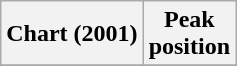<table class="wikitable sortable plainrowheaders" style="text-align:center">
<tr>
<th scope="col">Chart (2001)</th>
<th scope="col">Peak<br>position</th>
</tr>
<tr>
</tr>
</table>
